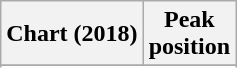<table class="wikitable plainrowheaders" style="text-align:center">
<tr>
<th scope="col">Chart (2018)</th>
<th scope="col">Peak<br> position</th>
</tr>
<tr>
</tr>
<tr>
</tr>
</table>
